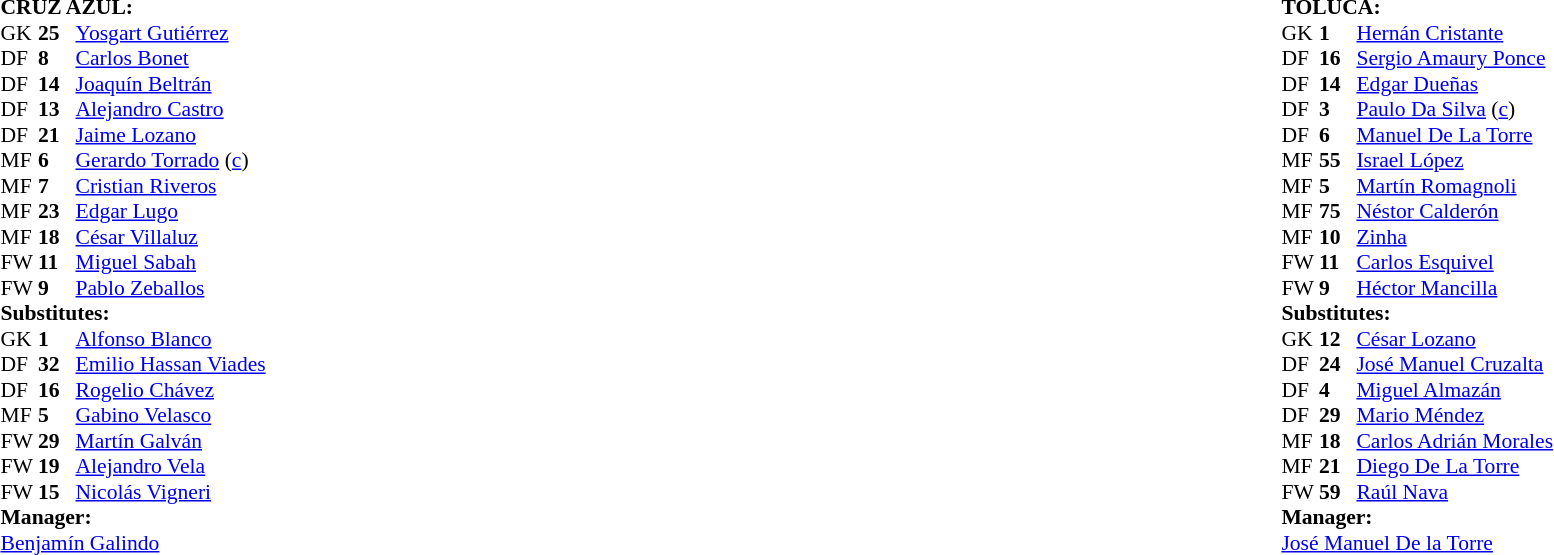<table width="100%">
<tr>
<td valign="top" width="50%"><br><table style="font-size: 90%" cellspacing="0" cellpadding="0">
<tr>
<td colspan="4"><strong>CRUZ AZUL:</strong></td>
</tr>
<tr>
<th width=25></th>
<th width=25></th>
</tr>
<tr>
<td>GK</td>
<td><strong>25</strong></td>
<td> <a href='#'>Yosgart Gutiérrez</a></td>
</tr>
<tr>
<td>DF</td>
<td><strong>8</strong></td>
<td> <a href='#'>Carlos Bonet</a></td>
</tr>
<tr>
<td>DF</td>
<td><strong>14</strong></td>
<td> <a href='#'>Joaquín Beltrán</a></td>
</tr>
<tr>
<td>DF</td>
<td><strong>13</strong></td>
<td> <a href='#'>Alejandro Castro</a></td>
<td></td>
<td></td>
</tr>
<tr>
<td>DF</td>
<td><strong>21</strong></td>
<td> <a href='#'>Jaime Lozano</a></td>
</tr>
<tr>
<td>MF</td>
<td><strong>6</strong></td>
<td> <a href='#'>Gerardo Torrado</a> (<a href='#'>c</a>)</td>
</tr>
<tr>
<td>MF</td>
<td><strong>7</strong></td>
<td> <a href='#'>Cristian Riveros</a></td>
<td></td>
</tr>
<tr>
<td>MF</td>
<td><strong>23</strong></td>
<td> <a href='#'>Edgar Lugo</a></td>
<td></td>
<td></td>
</tr>
<tr>
<td>MF</td>
<td><strong>18</strong></td>
<td> <a href='#'>César Villaluz</a></td>
</tr>
<tr>
<td>FW</td>
<td><strong>11</strong></td>
<td> <a href='#'>Miguel Sabah</a></td>
</tr>
<tr>
<td>FW</td>
<td><strong>9</strong></td>
<td> <a href='#'>Pablo Zeballos</a></td>
<td></td>
<td></td>
</tr>
<tr>
<td colspan=3><strong>Substitutes:</strong></td>
</tr>
<tr>
<td>GK</td>
<td><strong>1</strong></td>
<td> <a href='#'>Alfonso Blanco</a></td>
</tr>
<tr>
<td>DF</td>
<td><strong>32</strong></td>
<td> <a href='#'>Emilio Hassan Viades</a></td>
<td></td>
<td></td>
</tr>
<tr>
<td>DF</td>
<td><strong>16</strong></td>
<td> <a href='#'>Rogelio Chávez</a></td>
</tr>
<tr>
<td>MF</td>
<td><strong>5</strong></td>
<td> <a href='#'>Gabino Velasco</a></td>
</tr>
<tr>
<td>FW</td>
<td><strong>29</strong></td>
<td> <a href='#'>Martín Galván</a></td>
</tr>
<tr>
<td>FW</td>
<td><strong>19</strong></td>
<td> <a href='#'>Alejandro Vela</a></td>
<td></td>
<td></td>
</tr>
<tr>
<td>FW</td>
<td><strong>15</strong></td>
<td> <a href='#'>Nicolás Vigneri</a></td>
<td></td>
<td></td>
</tr>
<tr>
<td colspan=3><strong>Manager:</strong></td>
</tr>
<tr>
<td colspan=4> <a href='#'>Benjamín Galindo</a></td>
</tr>
</table>
</td>
<td><br><table style="font-size: 90%" cellspacing="0" cellpadding="0" align=center>
<tr>
<td colspan="4"><strong>TOLUCA:</strong></td>
</tr>
<tr>
<th width=25></th>
<th width=25></th>
</tr>
<tr>
<td>GK</td>
<td><strong>1</strong></td>
<td> <a href='#'>Hernán Cristante</a></td>
</tr>
<tr>
<td>DF</td>
<td><strong>16</strong></td>
<td> <a href='#'>Sergio Amaury Ponce</a></td>
</tr>
<tr>
<td>DF</td>
<td><strong>14</strong></td>
<td> <a href='#'>Edgar Dueñas</a></td>
</tr>
<tr>
<td>DF</td>
<td><strong>3</strong></td>
<td> <a href='#'>Paulo Da Silva</a> (<a href='#'>c</a>)</td>
</tr>
<tr>
<td>DF</td>
<td><strong>6</strong></td>
<td> <a href='#'>Manuel De La Torre</a></td>
</tr>
<tr>
<td>MF</td>
<td><strong>55</strong></td>
<td> <a href='#'>Israel López</a></td>
</tr>
<tr>
<td>MF</td>
<td><strong>5</strong></td>
<td> <a href='#'>Martín Romagnoli</a></td>
<td></td>
</tr>
<tr>
<td>MF</td>
<td><strong>75</strong></td>
<td> <a href='#'>Néstor Calderón</a></td>
<td></td>
<td></td>
</tr>
<tr>
<td>MF</td>
<td><strong>10</strong></td>
<td> <a href='#'>Zinha</a></td>
</tr>
<tr>
<td>FW</td>
<td><strong>11</strong></td>
<td> <a href='#'>Carlos Esquivel</a></td>
</tr>
<tr>
<td>FW</td>
<td><strong>9</strong></td>
<td> <a href='#'>Héctor Mancilla</a></td>
<td></td>
<td></td>
</tr>
<tr>
<td colspan=3><strong>Substitutes:</strong></td>
</tr>
<tr>
<td>GK</td>
<td><strong>12</strong></td>
<td> <a href='#'>César Lozano</a></td>
</tr>
<tr>
<td>DF</td>
<td><strong>24</strong></td>
<td> <a href='#'>José Manuel Cruzalta</a></td>
</tr>
<tr>
<td>DF</td>
<td><strong>4</strong></td>
<td> <a href='#'>Miguel Almazán</a></td>
</tr>
<tr>
<td>DF</td>
<td><strong>29</strong></td>
<td> <a href='#'>Mario Méndez</a></td>
</tr>
<tr>
<td>MF</td>
<td><strong>18</strong></td>
<td> <a href='#'>Carlos Adrián Morales</a></td>
</tr>
<tr>
<td>MF</td>
<td><strong>21</strong></td>
<td> <a href='#'>Diego De La Torre</a></td>
<td></td>
<td></td>
</tr>
<tr>
<td>FW</td>
<td><strong>59</strong></td>
<td> <a href='#'>Raúl Nava</a></td>
<td></td>
<td></td>
</tr>
<tr>
<td colspan=3><strong>Manager:</strong></td>
</tr>
<tr>
<td colspan=4> <a href='#'>José Manuel De la Torre</a></td>
</tr>
</table>
</td>
</tr>
</table>
